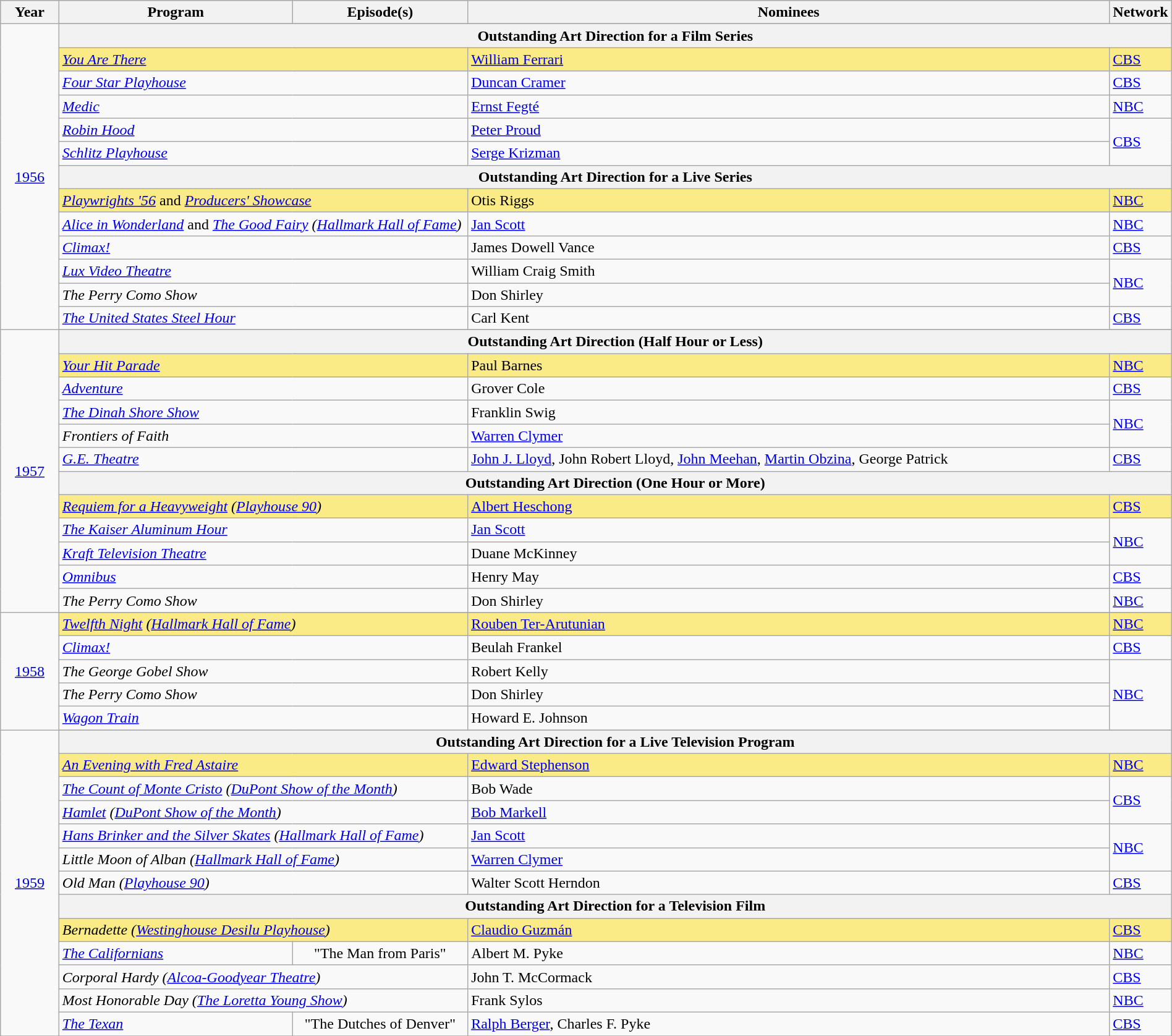<table class="wikitable" style="width:100%">
<tr bgcolor="#bebebe">
<th width="5%">Year</th>
<th width="20%">Program</th>
<th width="15%">Episode(s)</th>
<th width="55%">Nominees</th>
<th width="5%">Network</th>
</tr>
<tr>
<td rowspan=14 style="text-align:center"><a href='#'>1956</a></td>
</tr>
<tr>
<th colspan="6">Outstanding Art Direction for a Film Series</th>
</tr>
<tr style="background:#FAEB86">
<td colspan=2><em><a href='#'>You Are There</a></em></td>
<td><a href='#'>William Ferrari</a></td>
<td><a href='#'>CBS</a></td>
</tr>
<tr>
<td colspan=2><em><a href='#'>Four Star Playhouse</a></em></td>
<td><a href='#'>Duncan Cramer</a></td>
<td><a href='#'>CBS</a></td>
</tr>
<tr>
<td colspan=2><em><a href='#'>Medic</a></em></td>
<td><a href='#'>Ernst Fegté</a></td>
<td><a href='#'>NBC</a></td>
</tr>
<tr>
<td colspan=2><em><a href='#'>Robin Hood</a></em></td>
<td><a href='#'>Peter Proud</a></td>
<td rowspan=2><a href='#'>CBS</a></td>
</tr>
<tr>
<td colspan=2><em><a href='#'>Schlitz Playhouse</a></em></td>
<td><a href='#'>Serge Krizman</a></td>
</tr>
<tr>
<th colspan="6">Outstanding Art Direction for a Live Series</th>
</tr>
<tr style="background:#FAEB86">
<td colspan=2><em><a href='#'>Playwrights '56</a></em> and <em><a href='#'>Producers' Showcase</a></em></td>
<td>Otis Riggs</td>
<td><a href='#'>NBC</a></td>
</tr>
<tr>
<td colspan=2><em><a href='#'>Alice in Wonderland</a></em> and <em><a href='#'>The Good Fairy</a> (<a href='#'>Hallmark Hall of Fame</a>)</em></td>
<td><a href='#'>Jan Scott</a></td>
<td><a href='#'>NBC</a></td>
</tr>
<tr>
<td colspan=2><em><a href='#'>Climax!</a></em></td>
<td>James Dowell Vance</td>
<td><a href='#'>CBS</a></td>
</tr>
<tr>
<td colspan=2><em><a href='#'>Lux Video Theatre</a></em></td>
<td>William Craig Smith</td>
<td rowspan=2><a href='#'>NBC</a></td>
</tr>
<tr>
<td colspan=2><em>The Perry Como Show</em></td>
<td>Don Shirley</td>
</tr>
<tr>
<td colspan=2><em><a href='#'>The United States Steel Hour</a></em></td>
<td>Carl Kent</td>
<td><a href='#'>CBS</a></td>
</tr>
<tr>
<td rowspan=13 style="text-align:center"><a href='#'>1957</a></td>
</tr>
<tr>
<th colspan="6">Outstanding Art Direction (Half Hour or Less)</th>
</tr>
<tr style="background:#FAEB86">
<td colspan=2><em><a href='#'>Your Hit Parade</a></em></td>
<td>Paul Barnes</td>
<td><a href='#'>NBC</a></td>
</tr>
<tr>
<td colspan=2><em><a href='#'>Adventure</a></em></td>
<td>Grover Cole</td>
<td><a href='#'>CBS</a></td>
</tr>
<tr>
<td colspan=2><em><a href='#'>The Dinah Shore Show</a></em></td>
<td>Franklin Swig</td>
<td rowspan=2><a href='#'>NBC</a></td>
</tr>
<tr>
<td colspan=2><em>Frontiers of Faith</em></td>
<td><a href='#'>Warren Clymer</a></td>
</tr>
<tr>
<td colspan=2><em><a href='#'>G.E. Theatre</a></em></td>
<td><a href='#'>John J. Lloyd</a>, John Robert Lloyd, <a href='#'>John Meehan</a>, <a href='#'>Martin Obzina</a>, George Patrick</td>
<td><a href='#'>CBS</a></td>
</tr>
<tr>
<th colspan="6">Outstanding Art Direction (One Hour or More)</th>
</tr>
<tr style="background:#FAEB86">
<td colspan=2><em><a href='#'>Requiem for a Heavyweight</a> (<a href='#'>Playhouse 90</a>)</em></td>
<td><a href='#'>Albert Heschong</a></td>
<td><a href='#'>CBS</a></td>
</tr>
<tr>
<td colspan=2><em><a href='#'>The Kaiser Aluminum Hour</a></em></td>
<td><a href='#'>Jan Scott</a></td>
<td rowspan=2><a href='#'>NBC</a></td>
</tr>
<tr>
<td colspan=2><em><a href='#'>Kraft Television Theatre</a></em></td>
<td>Duane McKinney</td>
</tr>
<tr>
<td colspan=2><em><a href='#'>Omnibus</a></em></td>
<td>Henry May</td>
<td><a href='#'>CBS</a></td>
</tr>
<tr>
<td colspan=2><em>The Perry Como Show</em></td>
<td>Don Shirley</td>
<td><a href='#'>NBC</a></td>
</tr>
<tr>
<td rowspan=6 style="text-align:center"><a href='#'>1958</a><br></td>
</tr>
<tr style="background:#FAEB86">
<td colspan=2><em><a href='#'>Twelfth Night</a> (<a href='#'>Hallmark Hall of Fame</a>)</em></td>
<td><a href='#'>Rouben Ter-Arutunian</a></td>
<td><a href='#'>NBC</a></td>
</tr>
<tr>
<td colspan=2><em><a href='#'>Climax!</a></em></td>
<td>Beulah Frankel</td>
<td><a href='#'>CBS</a></td>
</tr>
<tr>
<td colspan=2><em>The George Gobel Show</em></td>
<td>Robert Kelly</td>
<td rowspan=3><a href='#'>NBC</a></td>
</tr>
<tr>
<td colspan=2><em>The Perry Como Show</em></td>
<td>Don Shirley</td>
</tr>
<tr>
<td colspan=2><em><a href='#'>Wagon Train</a></em></td>
<td>Howard E. Johnson</td>
</tr>
<tr>
<td rowspan=14 style="text-align:center"><a href='#'>1959</a></td>
</tr>
<tr>
<th colspan="6">Outstanding Art Direction for a Live Television Program</th>
</tr>
<tr style="background:#FAEB86">
<td colspan=2><em><a href='#'>An Evening with Fred Astaire</a></em></td>
<td><a href='#'>Edward Stephenson</a></td>
<td><a href='#'>NBC</a></td>
</tr>
<tr>
<td colspan=2><em><a href='#'>The Count of Monte Cristo</a> (<a href='#'>DuPont Show of the Month</a>)</em></td>
<td>Bob Wade</td>
<td rowspan=2><a href='#'>CBS</a></td>
</tr>
<tr>
<td colspan=2><em><a href='#'>Hamlet</a> (<a href='#'>DuPont Show of the Month</a>)</em></td>
<td><a href='#'>Bob Markell</a></td>
</tr>
<tr>
<td colspan=2><em><a href='#'>Hans Brinker and the Silver Skates</a> (<a href='#'>Hallmark Hall of Fame</a>)</em></td>
<td><a href='#'>Jan Scott</a></td>
<td rowspan=2><a href='#'>NBC</a></td>
</tr>
<tr>
<td colspan=2><em>Little Moon of Alban (<a href='#'>Hallmark Hall of Fame</a>)</em></td>
<td><a href='#'>Warren Clymer</a></td>
</tr>
<tr>
<td colspan=2><em>Old Man (<a href='#'>Playhouse 90</a>)</em></td>
<td>Walter Scott Herndon</td>
<td><a href='#'>CBS</a></td>
</tr>
<tr>
<th colspan="6">Outstanding Art Direction for a Television Film</th>
</tr>
<tr style="background:#FAEB86">
<td colspan=2><em>Bernadette (<a href='#'>Westinghouse Desilu Playhouse</a>)</em></td>
<td><a href='#'>Claudio Guzmán</a></td>
<td><a href='#'>CBS</a></td>
</tr>
<tr>
<td><em><a href='#'>The Californians</a></em></td>
<td align=center>"The Man from Paris"</td>
<td>Albert M. Pyke</td>
<td><a href='#'>NBC</a></td>
</tr>
<tr>
<td colspan=2><em>Corporal Hardy (<a href='#'>Alcoa-Goodyear Theatre</a>)</em></td>
<td>John T. McCormack</td>
<td><a href='#'>CBS</a></td>
</tr>
<tr>
<td colspan=2><em>Most Honorable Day (<a href='#'>The Loretta Young Show</a>)</em></td>
<td>Frank Sylos</td>
<td><a href='#'>NBC</a></td>
</tr>
<tr>
<td><em><a href='#'>The Texan</a></em></td>
<td align=center>"The Dutches of Denver"</td>
<td><a href='#'>Ralph Berger</a>, Charles F. Pyke</td>
<td><a href='#'>CBS</a></td>
</tr>
<tr>
</tr>
</table>
